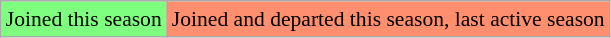<table class="wikitable">
<tr>
<td style="background-color:#7FFF7F;font-size: 90%;">Joined this season</td>
<td style="background-color:#FF8F6F;font-size: 90%;">Joined and departed this season, last active season</td>
</tr>
</table>
